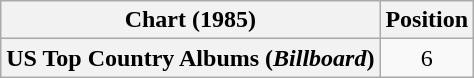<table class="wikitable plainrowheaders" style="text-align:center">
<tr>
<th scope="col">Chart (1985)</th>
<th scope="col">Position</th>
</tr>
<tr>
<th scope="row">US Top Country Albums (<em>Billboard</em>)</th>
<td>6</td>
</tr>
</table>
